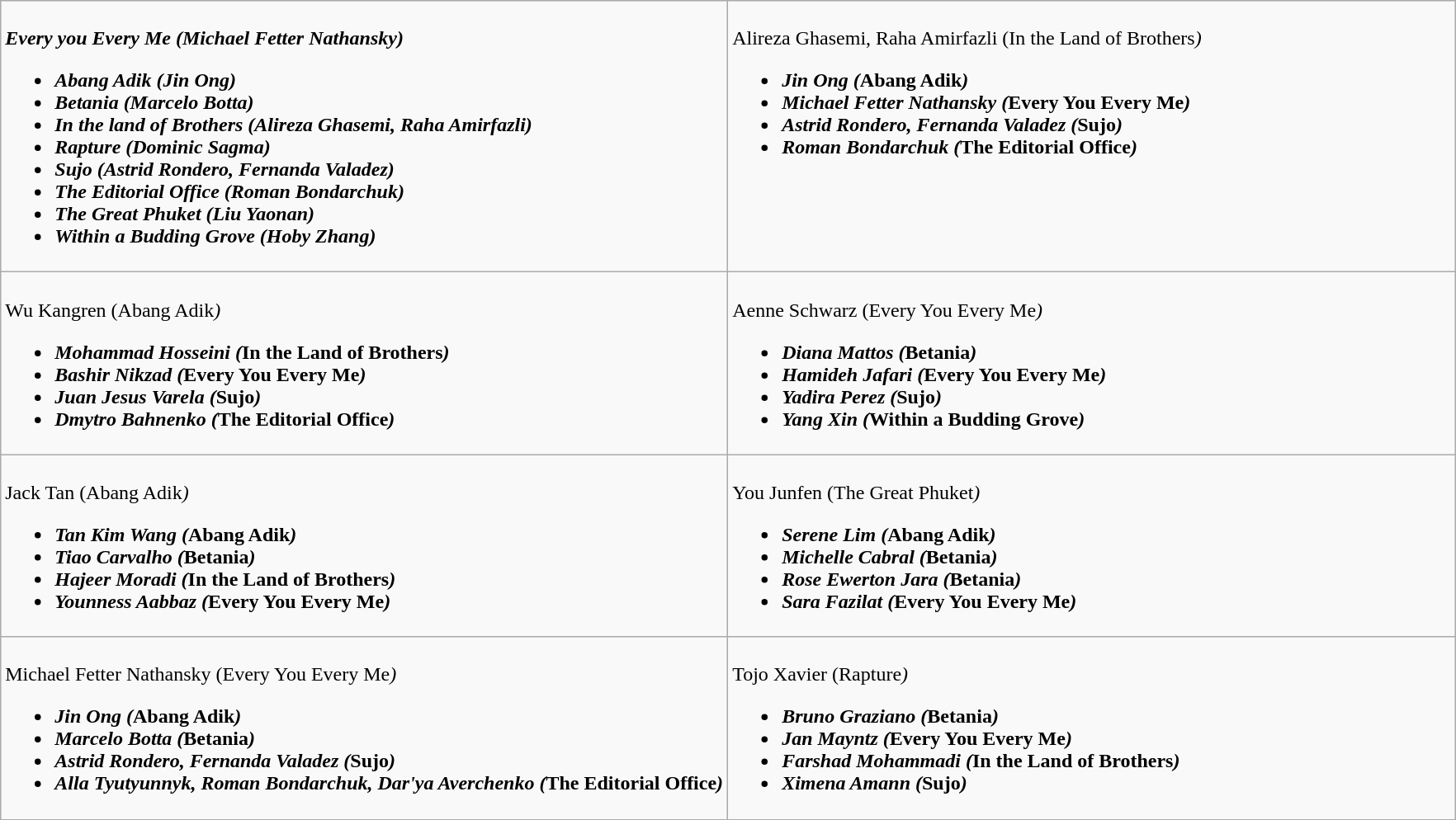<table class="wikitable" role="presentation">
<tr>
<td style="vertical-align:top; width:50%;"><br><strong><em>Every you Every Me<em> (Michael Fetter Nathansky)<strong><ul><li></em>Abang Adik<em> (Jin Ong)</li><li></em>Betania<em> (Marcelo Botta)</li><li></em>In the land of Brothers<em> (Alireza Ghasemi, Raha Amirfazli)</li><li></em>Rapture<em> (Dominic Sagma)</li><li></em>Sujo<em> (Astrid Rondero, Fernanda Valadez)</li><li></em>The Editorial Office<em> (Roman Bondarchuk)</li><li></em>The Great Phuket<em> (Liu Yaonan)</li><li></em>Within a Budding Grove<em> (Hoby Zhang)</li></ul></td>
<td style="vertical-align:top; width:50%;"><br></strong>Alireza Ghasemi, Raha Amirfazli (</em>In the Land of Brothers<em>)<strong><ul><li>Jin Ong (</em>Abang Adik<em>)</li><li>Michael Fetter Nathansky (</em>Every You Every Me<em>)</li><li>Astrid Rondero, Fernanda Valadez (</em>Sujo<em>)</li><li>Roman Bondarchuk (</em>The Editorial Office<em>)</li></ul></td>
</tr>
<tr>
<td style="vertical-align:top; width:50%;"><br></strong>Wu Kangren (</em>Abang Adik<em>)<strong><ul><li>Mohammad Hosseini (</em>In the Land of Brothers<em>)</li><li>Bashir Nikzad (</em>Every You Every Me<em>)</li><li>Juan Jesus Varela (</em>Sujo<em>)</li><li>Dmytro Bahnenko (</em>The Editorial Office<em>)</li></ul></td>
<td style="vertical-align:top; width:50%;"><br></strong>Aenne Schwarz (</em>Every You Every Me<em>)<strong><ul><li>Diana Mattos (</em>Betania<em>)</li><li>Hamideh Jafari (</em>Every You Every Me<em>)</li><li>Yadira Perez (</em>Sujo<em>)</li><li>Yang Xin (</em>Within a Budding Grove<em>)</li></ul></td>
</tr>
<tr>
<td style="vertical-align:top; width:50%;"><br></strong>Jack Tan (</em>Abang Adik<em>)<strong><ul><li>Tan Kim Wang (</em>Abang Adik<em>)</li><li>Tiao Carvalho (</em>Betania<em>)</li><li>Hajeer Moradi (</em>In the Land of Brothers<em>)</li><li>Younness Aabbaz (</em>Every You Every Me<em>)</li></ul></td>
<td style="vertical-align:top; width:50%;"><br></strong>You Junfen (</em>The Great Phuket<em>)<strong><ul><li>Serene Lim (</em>Abang Adik<em>)</li><li>Michelle Cabral (</em>Betania<em>)</li><li>Rose Ewerton Jara (</em>Betania<em>)</li><li>Sara Fazilat (</em>Every You Every Me<em>)</li></ul></td>
</tr>
<tr>
<td style="vertical-align:top; width:50%;"><br></strong>Michael Fetter Nathansky (</em>Every You Every Me<em>)<strong><ul><li>Jin Ong (</em>Abang Adik<em>)</li><li>Marcelo Botta (</em>Betania<em>)</li><li>Astrid Rondero, Fernanda Valadez (</em>Sujo<em>)</li><li>Alla Tyutyunnyk, Roman Bondarchuk, Dar'ya Averchenko (</em>The Editorial Office<em>)</li></ul></td>
<td style="vertical-align:top; width:50%;"><br></strong>Tojo Xavier (</em>Rapture<em>)<strong><ul><li>Bruno Graziano (</em>Betania<em>)</li><li>Jan Mayntz (</em>Every You Every Me<em>)</li><li>Farshad Mohammadi (</em>In the Land of Brothers<em>)</li><li>Ximena Amann (</em>Sujo<em>)</li></ul></td>
</tr>
</table>
